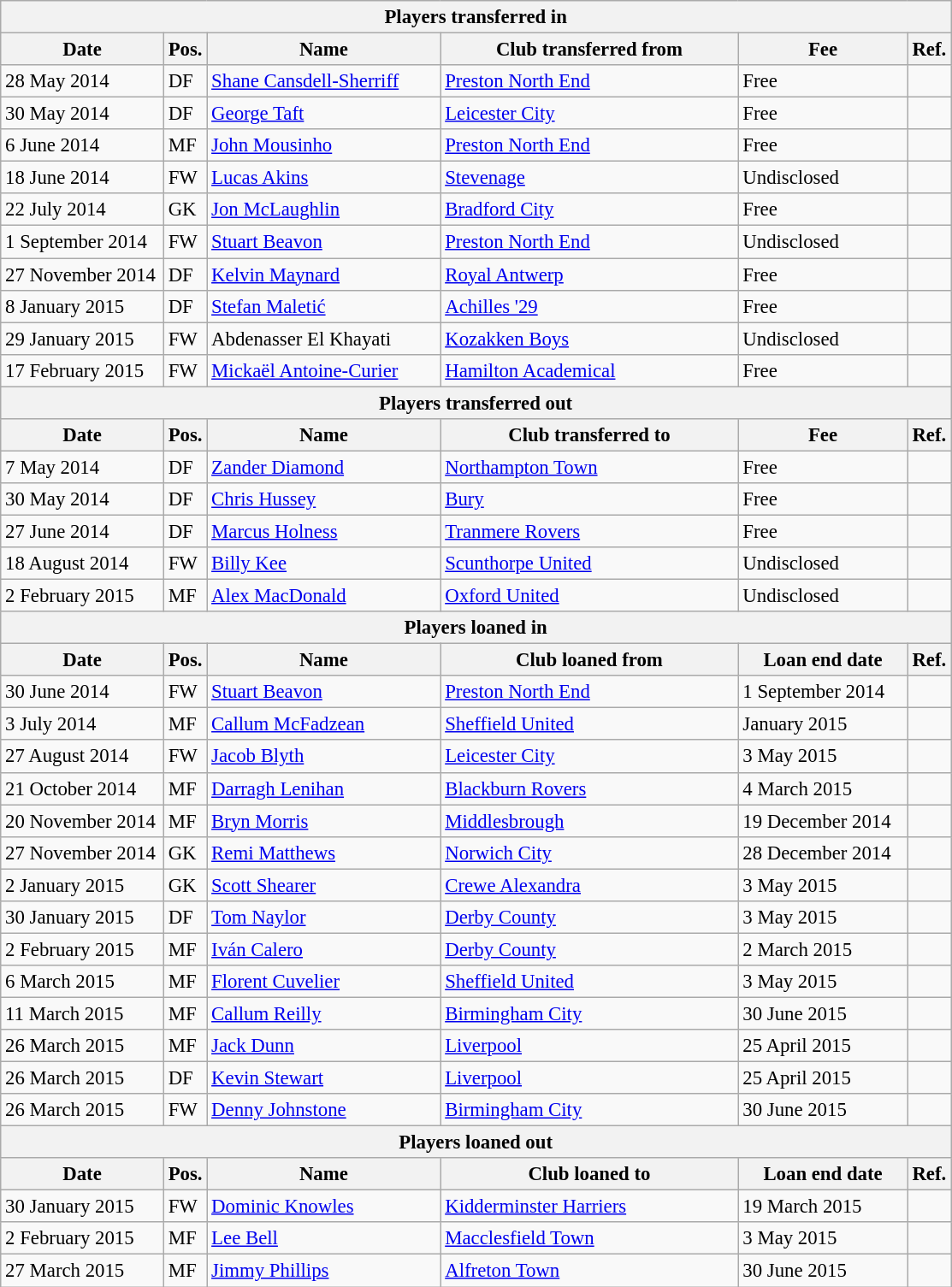<table class="wikitable" style="font-size:95%;">
<tr>
<th colspan="7">Players transferred in</th>
</tr>
<tr>
<th width="120px">Date</th>
<th width="25px">Pos.</th>
<th width="175px">Name</th>
<th width="225px">Club transferred from</th>
<th width="125px">Fee</th>
<th width="25px">Ref.</th>
</tr>
<tr>
<td>28 May 2014</td>
<td>DF</td>
<td> <a href='#'>Shane Cansdell-Sherriff</a></td>
<td> <a href='#'>Preston North End</a></td>
<td>Free</td>
<td></td>
</tr>
<tr>
<td>30 May 2014</td>
<td>DF</td>
<td> <a href='#'>George Taft</a></td>
<td> <a href='#'>Leicester City</a></td>
<td>Free</td>
<td></td>
</tr>
<tr>
<td>6 June 2014</td>
<td>MF</td>
<td> <a href='#'>John Mousinho</a></td>
<td> <a href='#'>Preston North End</a></td>
<td>Free</td>
<td></td>
</tr>
<tr>
<td>18 June 2014</td>
<td>FW</td>
<td> <a href='#'>Lucas Akins</a></td>
<td> <a href='#'>Stevenage</a></td>
<td>Undisclosed</td>
<td></td>
</tr>
<tr>
<td>22 July 2014</td>
<td>GK</td>
<td> <a href='#'>Jon McLaughlin</a></td>
<td> <a href='#'>Bradford City</a></td>
<td>Free</td>
<td></td>
</tr>
<tr>
<td>1 September 2014</td>
<td>FW</td>
<td> <a href='#'>Stuart Beavon</a></td>
<td> <a href='#'>Preston North End</a></td>
<td>Undisclosed</td>
<td></td>
</tr>
<tr>
<td>27 November 2014</td>
<td>DF</td>
<td> <a href='#'>Kelvin Maynard</a></td>
<td> <a href='#'>Royal Antwerp</a></td>
<td>Free</td>
<td></td>
</tr>
<tr>
<td>8 January 2015</td>
<td>DF</td>
<td> <a href='#'>Stefan Maletić</a></td>
<td> <a href='#'>Achilles '29</a></td>
<td>Free</td>
<td></td>
</tr>
<tr>
<td>29 January 2015</td>
<td>FW</td>
<td> Abdenasser El Khayati</td>
<td> <a href='#'>Kozakken Boys</a></td>
<td>Undisclosed</td>
<td></td>
</tr>
<tr>
<td>17 February 2015</td>
<td>FW</td>
<td> <a href='#'>Mickaël Antoine-Curier</a></td>
<td> <a href='#'>Hamilton Academical</a></td>
<td>Free</td>
<td></td>
</tr>
<tr>
<th colspan="7">Players transferred out</th>
</tr>
<tr>
<th width="120px">Date</th>
<th width="25px">Pos.</th>
<th width="175px">Name</th>
<th width="225px">Club transferred to</th>
<th width="125px">Fee</th>
<th width="25px">Ref.</th>
</tr>
<tr>
<td>7 May 2014</td>
<td>DF</td>
<td> <a href='#'>Zander Diamond</a></td>
<td> <a href='#'>Northampton Town</a></td>
<td>Free</td>
<td></td>
</tr>
<tr>
<td>30 May 2014</td>
<td>DF</td>
<td> <a href='#'>Chris Hussey</a></td>
<td> <a href='#'>Bury</a></td>
<td>Free</td>
<td></td>
</tr>
<tr>
<td>27 June 2014</td>
<td>DF</td>
<td> <a href='#'>Marcus Holness</a></td>
<td> <a href='#'>Tranmere Rovers</a></td>
<td>Free</td>
<td></td>
</tr>
<tr>
<td>18 August 2014</td>
<td>FW</td>
<td> <a href='#'>Billy Kee</a></td>
<td> <a href='#'>Scunthorpe United</a></td>
<td>Undisclosed</td>
<td></td>
</tr>
<tr>
<td>2 February 2015</td>
<td>MF</td>
<td> <a href='#'>Alex MacDonald</a></td>
<td> <a href='#'>Oxford United</a></td>
<td>Undisclosed</td>
<td></td>
</tr>
<tr>
<th colspan="7">Players loaned in</th>
</tr>
<tr>
<th width="120px">Date</th>
<th width="25px">Pos.</th>
<th width="175px">Name</th>
<th width="225px">Club loaned from</th>
<th width="125px">Loan end date</th>
<th width="25px">Ref.</th>
</tr>
<tr>
<td>30 June 2014</td>
<td>FW</td>
<td> <a href='#'>Stuart Beavon</a></td>
<td> <a href='#'>Preston North End</a></td>
<td>1 September 2014</td>
<td></td>
</tr>
<tr>
<td>3 July 2014</td>
<td>MF</td>
<td> <a href='#'>Callum McFadzean</a></td>
<td> <a href='#'>Sheffield United</a></td>
<td>January 2015</td>
<td></td>
</tr>
<tr>
<td>27 August 2014</td>
<td>FW</td>
<td> <a href='#'>Jacob Blyth</a></td>
<td> <a href='#'>Leicester City</a></td>
<td>3 May 2015</td>
<td></td>
</tr>
<tr>
<td>21 October 2014</td>
<td>MF</td>
<td> <a href='#'>Darragh Lenihan</a></td>
<td> <a href='#'>Blackburn Rovers</a></td>
<td>4 March 2015</td>
<td></td>
</tr>
<tr>
<td>20 November 2014</td>
<td>MF</td>
<td> <a href='#'>Bryn Morris</a></td>
<td> <a href='#'>Middlesbrough</a></td>
<td>19 December 2014</td>
<td></td>
</tr>
<tr>
<td>27 November 2014</td>
<td>GK</td>
<td> <a href='#'>Remi Matthews</a></td>
<td> <a href='#'>Norwich City</a></td>
<td>28 December 2014</td>
<td></td>
</tr>
<tr>
<td>2 January 2015</td>
<td>GK</td>
<td> <a href='#'>Scott Shearer</a></td>
<td> <a href='#'>Crewe Alexandra</a></td>
<td>3 May 2015</td>
<td></td>
</tr>
<tr>
<td>30 January 2015</td>
<td>DF</td>
<td> <a href='#'>Tom Naylor</a></td>
<td> <a href='#'>Derby County</a></td>
<td>3 May 2015</td>
<td></td>
</tr>
<tr>
<td>2 February 2015</td>
<td>MF</td>
<td> <a href='#'>Iván Calero</a></td>
<td> <a href='#'>Derby County</a></td>
<td>2 March 2015</td>
<td></td>
</tr>
<tr>
<td>6 March 2015</td>
<td>MF</td>
<td> <a href='#'>Florent Cuvelier</a></td>
<td> <a href='#'>Sheffield United</a></td>
<td>3 May 2015</td>
<td></td>
</tr>
<tr>
<td>11 March 2015</td>
<td>MF</td>
<td> <a href='#'>Callum Reilly</a></td>
<td> <a href='#'>Birmingham City</a></td>
<td>30 June 2015</td>
<td></td>
</tr>
<tr>
<td>26 March 2015</td>
<td>MF</td>
<td> <a href='#'>Jack Dunn</a></td>
<td> <a href='#'>Liverpool</a></td>
<td>25 April 2015</td>
<td></td>
</tr>
<tr>
<td>26 March 2015</td>
<td>DF</td>
<td> <a href='#'>Kevin Stewart</a></td>
<td> <a href='#'>Liverpool</a></td>
<td>25 April 2015</td>
<td></td>
</tr>
<tr>
<td>26 March 2015</td>
<td>FW</td>
<td> <a href='#'>Denny Johnstone</a></td>
<td> <a href='#'>Birmingham City</a></td>
<td>30 June 2015</td>
<td></td>
</tr>
<tr>
<th colspan="7">Players loaned out</th>
</tr>
<tr>
<th width="120px">Date</th>
<th width="25px">Pos.</th>
<th width="175px">Name</th>
<th width="225px">Club loaned to</th>
<th width="125px">Loan end date</th>
<th width="25px">Ref.</th>
</tr>
<tr>
<td>30 January 2015</td>
<td>FW</td>
<td> <a href='#'>Dominic Knowles</a></td>
<td> <a href='#'>Kidderminster Harriers</a></td>
<td>19 March 2015</td>
<td></td>
</tr>
<tr>
<td>2 February 2015</td>
<td>MF</td>
<td> <a href='#'>Lee Bell</a></td>
<td> <a href='#'>Macclesfield Town</a></td>
<td>3 May 2015</td>
<td></td>
</tr>
<tr>
<td>27 March 2015</td>
<td>MF</td>
<td> <a href='#'>Jimmy Phillips</a></td>
<td> <a href='#'>Alfreton Town</a></td>
<td>30 June 2015</td>
<td></td>
</tr>
</table>
